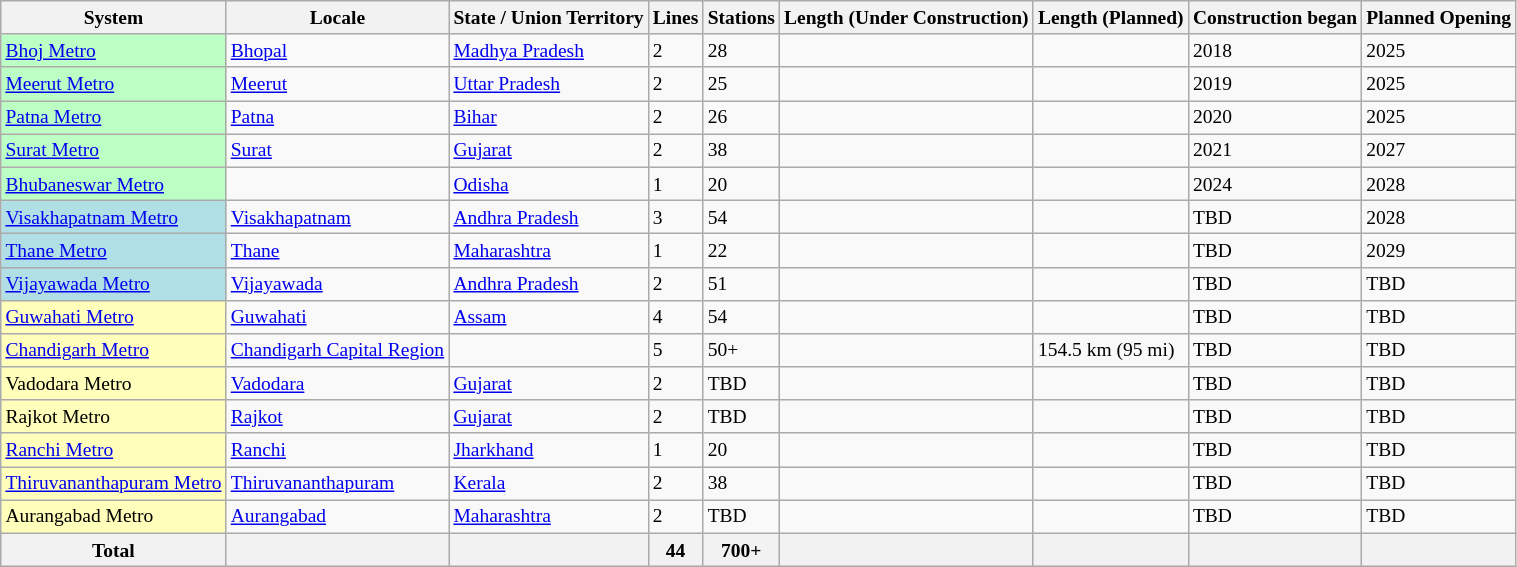<table class="wikitable sortable collapsible static-row-numbers" style="font-size:small">
<tr>
<th>System</th>
<th>Locale</th>
<th>State / Union Territory</th>
<th>Lines</th>
<th>Stations</th>
<th>Length (Under Construction)</th>
<th>Length (Planned)</th>
<th>Construction began</th>
<th>Planned Opening</th>
</tr>
<tr>
<td style="background:#BCFFC5;"><a href='#'>Bhoj Metro</a></td>
<td><a href='#'>Bhopal</a></td>
<td><a href='#'>Madhya Pradesh</a></td>
<td>2</td>
<td>28</td>
<td> </td>
<td></td>
<td>2018</td>
<td>2025</td>
</tr>
<tr>
<td style="background:#BCFFC5;"><a href='#'>Meerut Metro</a></td>
<td><a href='#'>Meerut</a></td>
<td><a href='#'>Uttar Pradesh</a></td>
<td>2</td>
<td>25</td>
<td></td>
<td></td>
<td>2019</td>
<td>2025</td>
</tr>
<tr>
<td style="background:#BCFFC5;"><a href='#'>Patna Metro</a></td>
<td><a href='#'>Patna</a></td>
<td><a href='#'>Bihar</a></td>
<td>2</td>
<td>26</td>
<td></td>
<td></td>
<td>2020</td>
<td>2025</td>
</tr>
<tr>
<td style="background:#BCFFC5;"><a href='#'>Surat Metro</a></td>
<td><a href='#'>Surat</a></td>
<td><a href='#'>Gujarat</a></td>
<td>2</td>
<td>38</td>
<td></td>
<td></td>
<td>2021</td>
<td>2027</td>
</tr>
<tr>
<td style="background:#BCFFC5;"><a href='#'>Bhubaneswar Metro</a></td>
<td></td>
<td><a href='#'>Odisha</a></td>
<td>1</td>
<td>20</td>
<td></td>
<td></td>
<td>2024</td>
<td>2028</td>
</tr>
<tr>
<td style="background:#B0E0E6;"><a href='#'>Visakhapatnam Metro</a></td>
<td><a href='#'>Visakhapatnam</a></td>
<td><a href='#'>Andhra Pradesh</a></td>
<td>3</td>
<td>54</td>
<td></td>
<td></td>
<td>TBD</td>
<td>2028</td>
</tr>
<tr>
<td style="background:#B0E0E6"><a href='#'>Thane Metro</a></td>
<td><a href='#'>Thane</a></td>
<td><a href='#'>Maharashtra</a></td>
<td>1</td>
<td>22</td>
<td></td>
<td></td>
<td>TBD</td>
<td>2029</td>
</tr>
<tr>
<td style="background:#B0E0E6;"><a href='#'>Vijayawada Metro</a></td>
<td><a href='#'>Vijayawada</a></td>
<td><a href='#'>Andhra Pradesh</a></td>
<td>2</td>
<td>51</td>
<td></td>
<td></td>
<td>TBD</td>
<td>TBD</td>
</tr>
<tr>
<td style="background:#ffb;"><a href='#'>Guwahati Metro</a></td>
<td><a href='#'>Guwahati</a></td>
<td><a href='#'>Assam</a></td>
<td>4</td>
<td>54</td>
<td></td>
<td></td>
<td>TBD</td>
<td>TBD</td>
</tr>
<tr>
<td style="background:#ffb "><a href='#'>Chandigarh Metro</a></td>
<td><a href='#'>Chandigarh Capital Region</a></td>
<td></td>
<td>5</td>
<td>50+</td>
<td></td>
<td>154.5 km (95 mi)</td>
<td>TBD</td>
<td>TBD</td>
</tr>
<tr>
<td style="background:#ffb;">Vadodara Metro</td>
<td><a href='#'>Vadodara</a></td>
<td><a href='#'>Gujarat</a></td>
<td>2</td>
<td>TBD</td>
<td></td>
<td></td>
<td>TBD</td>
<td>TBD</td>
</tr>
<tr>
<td style="background:#ffb;">Rajkot Metro</td>
<td><a href='#'>Rajkot</a></td>
<td><a href='#'>Gujarat</a></td>
<td>2</td>
<td>TBD</td>
<td></td>
<td></td>
<td>TBD</td>
<td>TBD</td>
</tr>
<tr>
<td style="background:#FFFFBB;"><a href='#'>Ranchi Metro</a></td>
<td><a href='#'>Ranchi</a></td>
<td><a href='#'>Jharkhand</a></td>
<td>1</td>
<td>20</td>
<td></td>
<td></td>
<td>TBD</td>
<td>TBD</td>
</tr>
<tr>
<td style="background:#FFFFBB;"><a href='#'>Thiruvananthapuram Metro</a></td>
<td><a href='#'>Thiruvananthapuram</a></td>
<td><a href='#'>Kerala</a></td>
<td>2</td>
<td>38</td>
<td></td>
<td></td>
<td>TBD</td>
<td>TBD</td>
</tr>
<tr>
<td style="background:#ffb;">Aurangabad Metro</td>
<td><a href='#'>Aurangabad</a></td>
<td><a href='#'>Maharashtra</a></td>
<td>2</td>
<td>TBD</td>
<td></td>
<td></td>
<td>TBD</td>
<td>TBD</td>
</tr>
<tr>
<th>Total</th>
<th></th>
<th></th>
<th>44</th>
<th>700+</th>
<th></th>
<th></th>
<th></th>
<th></th>
</tr>
</table>
